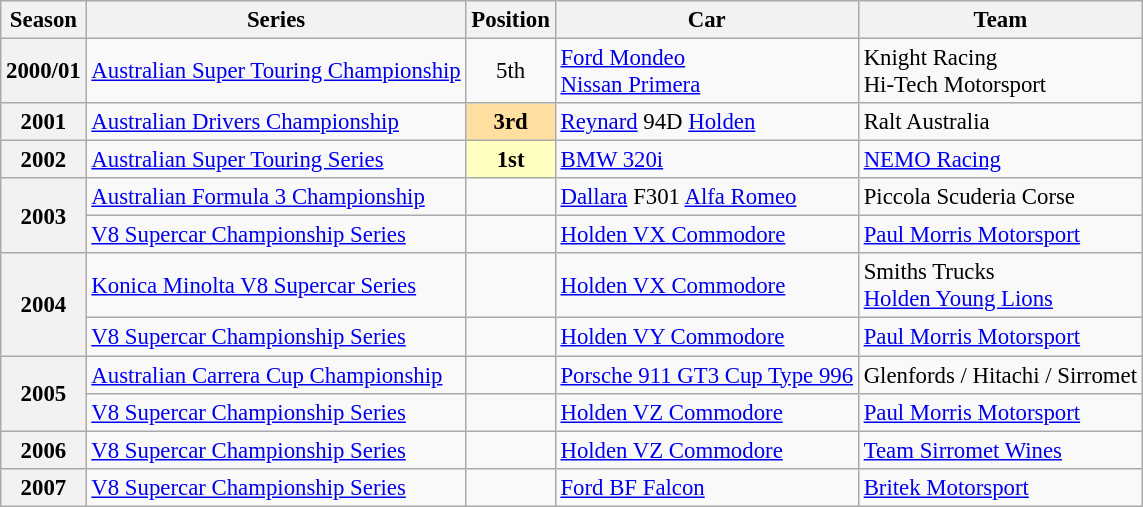<table class="wikitable" style="font-size: 95%;">
<tr>
<th>Season</th>
<th>Series</th>
<th>Position</th>
<th>Car</th>
<th>Team</th>
</tr>
<tr>
<th>2000/01</th>
<td><a href='#'>Australian Super Touring Championship</a></td>
<td align="center">5th</td>
<td><a href='#'>Ford Mondeo</a><br><a href='#'>Nissan Primera</a></td>
<td>Knight Racing<br>Hi-Tech Motorsport</td>
</tr>
<tr>
<th>2001</th>
<td><a href='#'>Australian Drivers Championship</a></td>
<td align="center" style="background: #ffdf9f"><strong>3rd</strong></td>
<td><a href='#'>Reynard</a> 94D <a href='#'>Holden</a></td>
<td>Ralt Australia</td>
</tr>
<tr>
<th>2002</th>
<td><a href='#'>Australian Super Touring Series</a></td>
<td align="center" style="background: #ffffbf"><strong>1st</strong></td>
<td><a href='#'>BMW 320i</a></td>
<td><a href='#'>NEMO Racing</a></td>
</tr>
<tr>
<th rowspan=2>2003</th>
<td><a href='#'>Australian Formula 3 Championship</a></td>
<td align="center"></td>
<td><a href='#'>Dallara</a> F301 <a href='#'>Alfa Romeo</a></td>
<td>Piccola Scuderia Corse</td>
</tr>
<tr>
<td><a href='#'>V8 Supercar Championship Series</a></td>
<td align="center"></td>
<td><a href='#'>Holden VX Commodore</a></td>
<td><a href='#'>Paul Morris Motorsport</a></td>
</tr>
<tr>
<th rowspan=2>2004</th>
<td><a href='#'>Konica Minolta V8 Supercar Series</a></td>
<td align="center"></td>
<td><a href='#'>Holden VX Commodore</a></td>
<td>Smiths Trucks<br><a href='#'>Holden Young Lions</a></td>
</tr>
<tr>
<td><a href='#'>V8 Supercar Championship Series</a></td>
<td align="center"></td>
<td><a href='#'>Holden VY Commodore</a></td>
<td><a href='#'>Paul Morris Motorsport</a></td>
</tr>
<tr>
<th rowspan=2>2005</th>
<td><a href='#'>Australian Carrera Cup Championship</a></td>
<td align="center"></td>
<td><a href='#'>Porsche 911 GT3 Cup Type 996</a></td>
<td>Glenfords / Hitachi / Sirromet</td>
</tr>
<tr>
<td><a href='#'>V8 Supercar Championship Series</a></td>
<td align="center"></td>
<td><a href='#'>Holden VZ Commodore</a></td>
<td><a href='#'>Paul Morris Motorsport</a></td>
</tr>
<tr>
<th>2006</th>
<td><a href='#'>V8 Supercar Championship Series</a></td>
<td align="center"></td>
<td><a href='#'>Holden VZ Commodore</a></td>
<td><a href='#'>Team Sirromet Wines</a></td>
</tr>
<tr>
<th>2007</th>
<td><a href='#'>V8 Supercar Championship Series</a></td>
<td align="center"></td>
<td><a href='#'>Ford BF Falcon</a></td>
<td><a href='#'>Britek Motorsport</a></td>
</tr>
</table>
